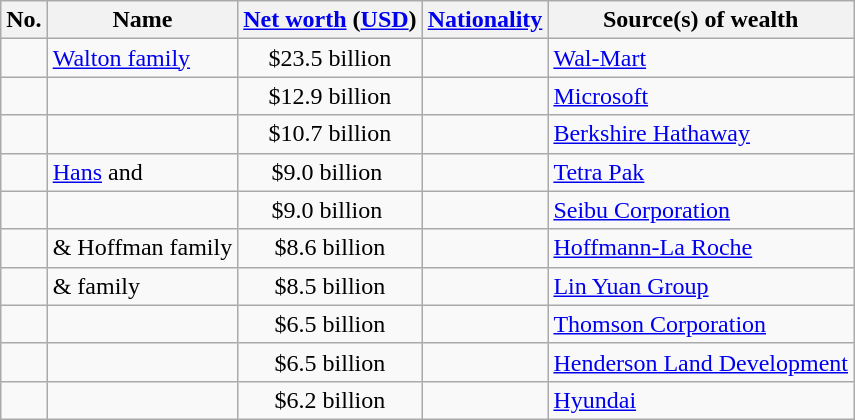<table class="wikitable sortable">
<tr>
<th>No.</th>
<th>Name</th>
<th><a href='#'>Net worth</a> (<a href='#'>USD</a>)</th>
<th><a href='#'>Nationality</a></th>
<th>Source(s) of wealth</th>
</tr>
<tr>
<td style="text-align:center;"> </td>
<td><a href='#'>Walton family</a></td>
<td style="text-align:center;">$23.5 billion </td>
<td></td>
<td><a href='#'>Wal-Mart</a></td>
</tr>
<tr>
<td style="text-align:center;"> </td>
<td></td>
<td style="text-align:center;">$12.9 billion </td>
<td></td>
<td><a href='#'>Microsoft</a></td>
</tr>
<tr>
<td style="text-align:center;"> </td>
<td></td>
<td style="text-align:center;">$10.7 billion </td>
<td></td>
<td><a href='#'>Berkshire Hathaway</a></td>
</tr>
<tr>
<td style="text-align:center;"> </td>
<td><a href='#'>Hans</a> and </td>
<td style="text-align:center;">$9.0 billion </td>
<td></td>
<td><a href='#'>Tetra Pak</a></td>
</tr>
<tr>
<td style="text-align:center;"> </td>
<td></td>
<td style="text-align:center;">$9.0 billion </td>
<td></td>
<td><a href='#'>Seibu Corporation</a></td>
</tr>
<tr>
<td style="text-align:center;"> </td>
<td> & Hoffman family</td>
<td style="text-align:center;">$8.6 billion </td>
<td></td>
<td><a href='#'>Hoffmann-La Roche</a></td>
</tr>
<tr>
<td style="text-align:center;"> </td>
<td> & family</td>
<td style="text-align:center;">$8.5 billion </td>
<td></td>
<td><a href='#'>Lin Yuan Group</a></td>
</tr>
<tr>
<td style="text-align:center;"> </td>
<td></td>
<td style="text-align:center;">$6.5 billion </td>
<td></td>
<td><a href='#'>Thomson Corporation</a></td>
</tr>
<tr>
<td style="text-align:center;"> </td>
<td></td>
<td style="text-align:center;">$6.5 billion</td>
<td></td>
<td><a href='#'>Henderson Land Development</a></td>
</tr>
<tr>
<td style="text-align:center;"> </td>
<td></td>
<td style="text-align:center;">$6.2 billion</td>
<td></td>
<td><a href='#'>Hyundai</a></td>
</tr>
</table>
